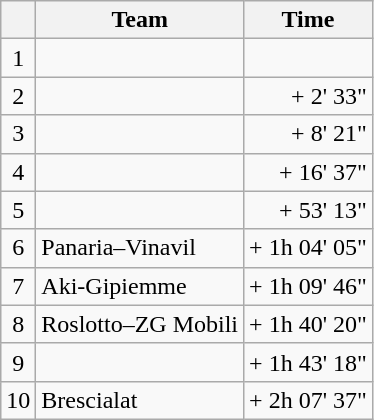<table class="wikitable">
<tr>
<th></th>
<th>Team</th>
<th>Time</th>
</tr>
<tr>
<td style="text-align:center;">1</td>
<td></td>
<td align="right"></td>
</tr>
<tr>
<td style="text-align:center;">2</td>
<td></td>
<td align="right">+ 2' 33"</td>
</tr>
<tr>
<td style="text-align:center;">3</td>
<td></td>
<td align="right">+ 8' 21"</td>
</tr>
<tr>
<td style="text-align:center;">4</td>
<td></td>
<td align="right">+ 16' 37"</td>
</tr>
<tr>
<td style="text-align:center;">5</td>
<td></td>
<td align="right">+ 53' 13"</td>
</tr>
<tr>
<td style="text-align:center;">6</td>
<td>Panaria–Vinavil</td>
<td align="right">+ 1h 04' 05"</td>
</tr>
<tr>
<td style="text-align:center;">7</td>
<td>Aki-Gipiemme</td>
<td align="right">+ 1h 09' 46"</td>
</tr>
<tr>
<td style="text-align:center;">8</td>
<td>Roslotto–ZG Mobili</td>
<td align="right">+ 1h 40' 20"</td>
</tr>
<tr>
<td style="text-align:center;">9</td>
<td></td>
<td align="right">+ 1h 43' 18"</td>
</tr>
<tr>
<td style="text-align:center;">10</td>
<td>Brescialat</td>
<td align="right">+ 2h 07' 37"</td>
</tr>
</table>
